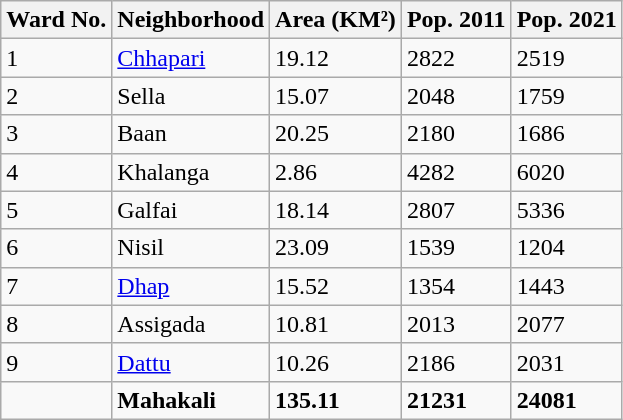<table class="wikitable">
<tr>
<th>Ward No.</th>
<th>Neighborhood</th>
<th>Area (KM²)</th>
<th>Pop. 2011</th>
<th>Pop. 2021</th>
</tr>
<tr>
<td>1</td>
<td><a href='#'>Chhapari</a></td>
<td>19.12</td>
<td>2822</td>
<td>2519</td>
</tr>
<tr>
<td>2</td>
<td>Sella</td>
<td>15.07</td>
<td>2048</td>
<td>1759</td>
</tr>
<tr>
<td>3</td>
<td>Baan</td>
<td>20.25</td>
<td>2180</td>
<td>1686</td>
</tr>
<tr>
<td>4</td>
<td>Khalanga</td>
<td>2.86</td>
<td>4282</td>
<td>6020</td>
</tr>
<tr>
<td>5</td>
<td>Galfai</td>
<td>18.14</td>
<td>2807</td>
<td>5336</td>
</tr>
<tr>
<td>6</td>
<td>Nisil</td>
<td>23.09</td>
<td>1539</td>
<td>1204</td>
</tr>
<tr>
<td>7</td>
<td><a href='#'>Dhap</a></td>
<td>15.52</td>
<td>1354</td>
<td>1443</td>
</tr>
<tr>
<td>8</td>
<td>Assigada</td>
<td>10.81</td>
<td>2013</td>
<td>2077</td>
</tr>
<tr>
<td>9</td>
<td><a href='#'>Dattu</a></td>
<td>10.26</td>
<td>2186</td>
<td>2031</td>
</tr>
<tr>
<td></td>
<td><strong>Mahakali</strong></td>
<td><strong>135.11</strong></td>
<td><strong>21231</strong></td>
<td><strong>24081</strong></td>
</tr>
</table>
